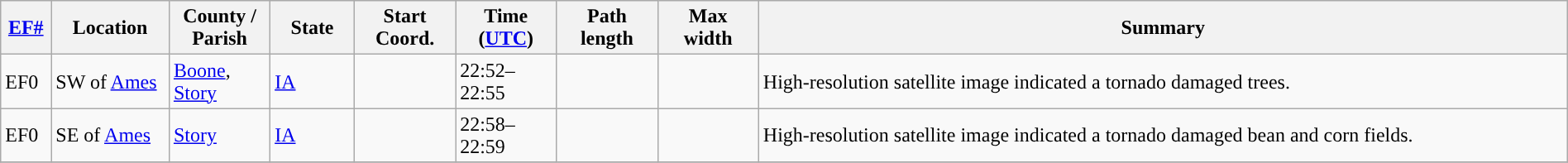<table class="wikitable sortable" style="width:100%;">
<tr>
<th scope="col"  style="width:3%; text-align:center;"><a href='#'>EF#</a></th>
<th scope="col"  style="width:7%; text-align:center;" class="unsortable">Location</th>
<th scope="col"  style="width:6%; text-align:center;" class="unsortable">County / Parish</th>
<th scope="col"  style="width:5%; text-align:center;">State</th>
<th scope="col"  style="width:6%; text-align:center;">Start Coord.</th>
<th scope="col"  style="width:6%; text-align:center;">Time (<a href='#'>UTC</a>)</th>
<th scope="col"  style="width:6%; text-align:center;">Path length</th>
<th scope="col"  style="width:6%; text-align:center;">Max width</th>
<th scope="col" class="unsortable" style="width:48%; text-align:center;">Summary</th>
</tr>
<tr>
<td>EF0</td>
<td>SW of <a href='#'>Ames</a></td>
<td><a href='#'>Boone</a>, <a href='#'>Story</a></td>
<td><a href='#'>IA</a></td>
<td></td>
<td>22:52–22:55</td>
<td></td>
<td></td>
<td>High-resolution satellite image indicated a tornado damaged trees.</td>
</tr>
<tr>
<td>EF0</td>
<td>SE of <a href='#'>Ames</a></td>
<td><a href='#'>Story</a></td>
<td><a href='#'>IA</a></td>
<td></td>
<td>22:58–22:59</td>
<td></td>
<td></td>
<td>High-resolution satellite image indicated a tornado damaged bean and corn fields.</td>
</tr>
<tr>
</tr>
</table>
